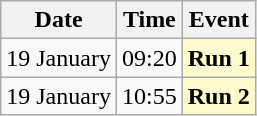<table class=wikitable>
<tr>
<th>Date</th>
<th>Time</th>
<th>Event</th>
</tr>
<tr>
<td>19 January</td>
<td>09:20</td>
<td style=background:lemonchiffon><strong>Run 1</strong></td>
</tr>
<tr>
<td>19 January</td>
<td>10:55</td>
<td style=background:lemonchiffon><strong>Run 2</strong></td>
</tr>
</table>
